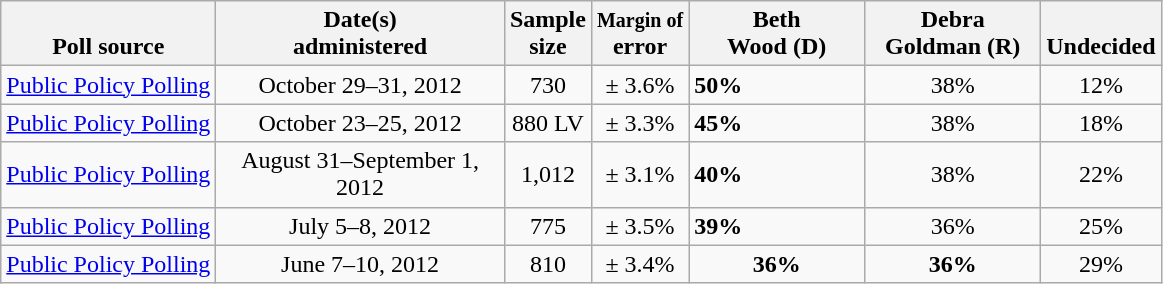<table class="wikitable">
<tr valign= bottom>
<th>Poll source</th>
<th style="width:185px;">Date(s)<br>administered</th>
<th class=small>Sample<br>size</th>
<th><small>Margin of</small><br>error</th>
<th width=110px>Beth<br>Wood (D)</th>
<th width=110px>Debra<br>Goldman (R)</th>
<th>Undecided</th>
</tr>
<tr>
<td><a href='#'>Public Policy Polling</a></td>
<td align=center>October 29–31, 2012</td>
<td align=center>730</td>
<td align=center>± 3.6%</td>
<td><strong>50%</strong></td>
<td align=center>38%</td>
<td align=center>12%</td>
</tr>
<tr>
<td><a href='#'>Public Policy Polling</a></td>
<td align=center>October 23–25, 2012</td>
<td align=center>880 LV</td>
<td align=center>± 3.3%</td>
<td><strong>45%</strong></td>
<td align=center>38%</td>
<td align=center>18%</td>
</tr>
<tr>
<td><a href='#'>Public Policy Polling</a></td>
<td align=center>August 31–September 1, 2012</td>
<td align=center>1,012</td>
<td align=center>± 3.1%</td>
<td><strong>40%</strong></td>
<td align=center>38%</td>
<td align=center>22%</td>
</tr>
<tr>
<td><a href='#'>Public Policy Polling</a></td>
<td align=center>July 5–8, 2012</td>
<td align=center>775</td>
<td align=center>± 3.5%</td>
<td><strong>39%</strong></td>
<td align=center>36%</td>
<td align=center>25%</td>
</tr>
<tr>
<td><a href='#'>Public Policy Polling</a></td>
<td align=center>June 7–10, 2012</td>
<td align=center>810</td>
<td align=center>± 3.4%</td>
<td align=center><strong>36%</strong></td>
<td align=center><strong>36%</strong></td>
<td align=center>29%</td>
</tr>
</table>
